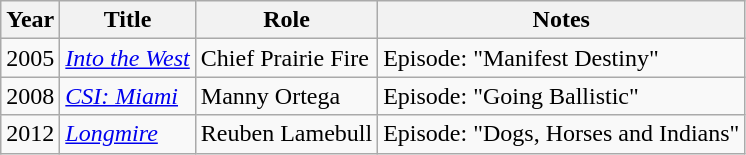<table class="wikitable sortable">
<tr>
<th>Year</th>
<th>Title</th>
<th>Role</th>
<th>Notes</th>
</tr>
<tr>
<td>2005</td>
<td><em><a href='#'>Into the West</a></em></td>
<td>Chief Prairie Fire</td>
<td>Episode: "Manifest Destiny"</td>
</tr>
<tr>
<td>2008</td>
<td><em><a href='#'>CSI: Miami</a></em></td>
<td>Manny Ortega</td>
<td>Episode: "Going Ballistic"</td>
</tr>
<tr>
<td>2012</td>
<td><em><a href='#'>Longmire</a></em></td>
<td>Reuben Lamebull</td>
<td>Episode: "Dogs, Horses and Indians"</td>
</tr>
</table>
